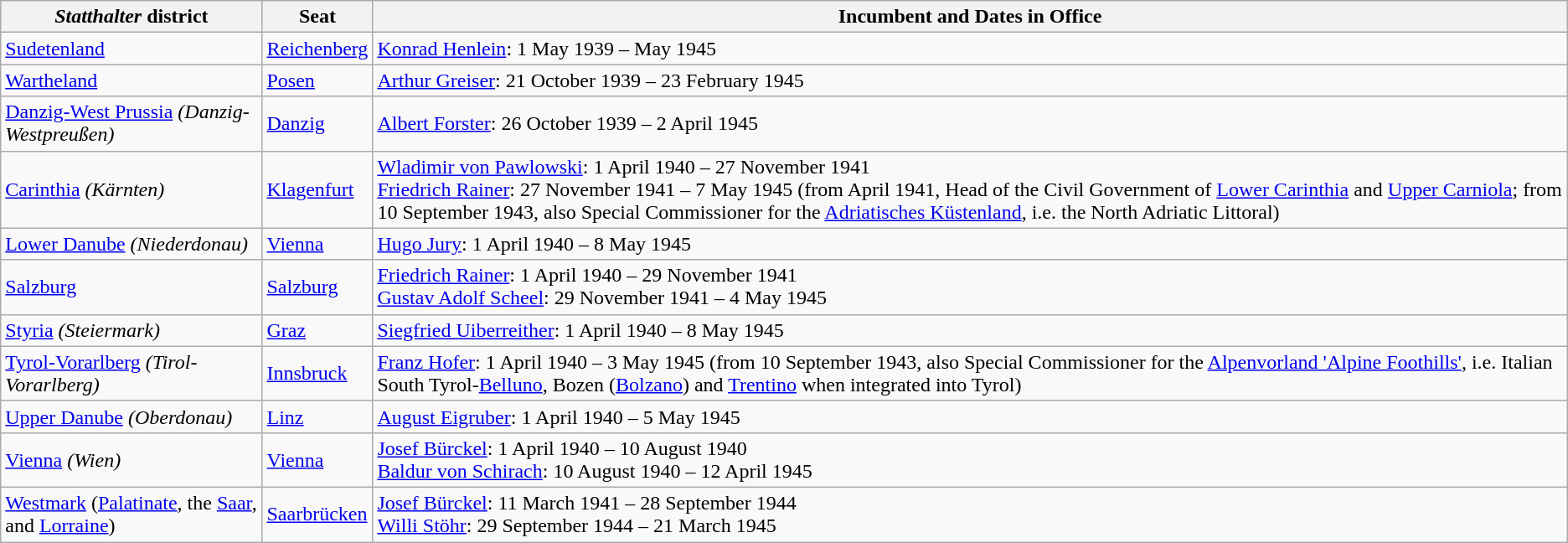<table class="wikitable">
<tr>
<th><em>Statthalter</em> district</th>
<th>Seat</th>
<th>Incumbent and Dates in Office</th>
</tr>
<tr>
<td><a href='#'>Sudetenland</a></td>
<td><a href='#'>Reichenberg</a></td>
<td><a href='#'>Konrad Henlein</a>: 1 May 1939 – May 1945</td>
</tr>
<tr>
<td><a href='#'>Wartheland</a></td>
<td><a href='#'>Posen</a></td>
<td><a href='#'>Arthur Greiser</a>: 21 October 1939 – 23 February 1945</td>
</tr>
<tr>
<td><a href='#'>Danzig-West Prussia</a> <em>(Danzig-Westpreußen)</em></td>
<td><a href='#'>Danzig</a></td>
<td><a href='#'>Albert Forster</a>: 26 October 1939 – 2 April 1945</td>
</tr>
<tr>
<td><a href='#'>Carinthia</a> <em>(Kärnten)</em></td>
<td><a href='#'>Klagenfurt</a></td>
<td><a href='#'>Wladimir von Pawlowski</a>: 1 April 1940 – 27 November 1941 <br><a href='#'>Friedrich Rainer</a>: 27 November 1941 – 7 May 1945 (from April 1941, Head of the Civil Government of <a href='#'>Lower Carinthia</a> and <a href='#'>Upper Carniola</a>; from 10 September 1943, also Special Commissioner for the <a href='#'>Adriatisches Küstenland</a>, i.e. the North Adriatic Littoral)</td>
</tr>
<tr>
<td><a href='#'>Lower Danube</a> <em>(Niederdonau)</em></td>
<td><a href='#'>Vienna</a></td>
<td><a href='#'>Hugo Jury</a>: 1 April 1940 – 8 May 1945</td>
</tr>
<tr>
<td><a href='#'>Salzburg</a></td>
<td><a href='#'>Salzburg</a></td>
<td><a href='#'>Friedrich Rainer</a>: 1 April 1940 – 29 November 1941<br><a href='#'>Gustav Adolf Scheel</a>: 29 November 1941 – 4 May 1945</td>
</tr>
<tr>
<td><a href='#'>Styria</a> <em>(Steiermark)</em></td>
<td><a href='#'>Graz</a></td>
<td><a href='#'>Siegfried Uiberreither</a>: 1 April 1940 – 8 May 1945</td>
</tr>
<tr>
<td><a href='#'>Tyrol-Vorarlberg</a> <em>(Tirol-Vorarlberg)</em></td>
<td><a href='#'>Innsbruck</a></td>
<td><a href='#'>Franz Hofer</a>: 1 April 1940 – 3 May 1945 (from 10 September 1943, also Special Commissioner for the <a href='#'>Alpenvorland 'Alpine Foothills'</a>, i.e. Italian South Tyrol-<a href='#'>Belluno</a>, Bozen (<a href='#'>Bolzano</a>) and <a href='#'>Trentino</a> when integrated into Tyrol)</td>
</tr>
<tr>
<td><a href='#'>Upper Danube</a> <em>(Oberdonau)</em></td>
<td><a href='#'>Linz</a></td>
<td><a href='#'>August Eigruber</a>: 1 April 1940 – 5 May 1945</td>
</tr>
<tr>
<td><a href='#'>Vienna</a> <em>(Wien)</em></td>
<td><a href='#'>Vienna</a></td>
<td><a href='#'>Josef Bürckel</a>: 1 April 1940 – 10 August 1940 <br> <a href='#'>Baldur von Schirach</a>: 10 August 1940 – 12 April 1945</td>
</tr>
<tr>
<td><a href='#'>Westmark</a> (<a href='#'>Palatinate</a>, the <a href='#'>Saar</a>, and <a href='#'>Lorraine</a>)</td>
<td><a href='#'>Saarbrücken</a></td>
<td><a href='#'>Josef Bürckel</a>: 11 March 1941 – 28 September 1944<br><a href='#'>Willi Stöhr</a>: 29 September 1944 – 21 March 1945</td>
</tr>
</table>
